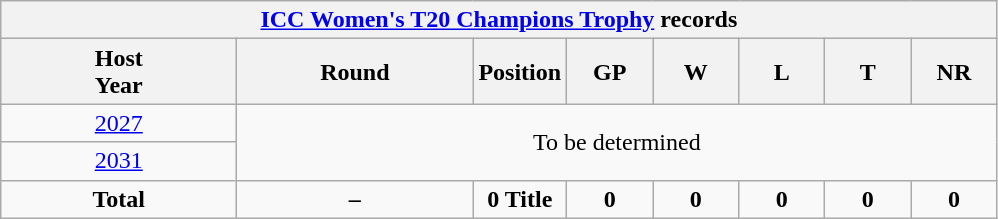<table class="wikitable" style="text-align: center; width=900px;">
<tr>
<th colspan=9><a href='#'>ICC Women's T20 Champions Trophy</a> records</th>
</tr>
<tr>
<th width=150>Host<br>Year</th>
<th width=150>Round</th>
<th width=50>Position</th>
<th width=50>GP</th>
<th width=50>W</th>
<th width=50>L</th>
<th width=50>T</th>
<th width=50>NR</th>
</tr>
<tr>
<td> <a href='#'>2027</a></td>
<td colspan=8 rowspan=2>To be determined</td>
</tr>
<tr>
<td> <a href='#'>2031</a></td>
</tr>
<tr>
<td><strong>Total</strong></td>
<td><strong>–</strong></td>
<td><strong>0 Title</strong></td>
<td><strong>0</strong></td>
<td><strong>0</strong></td>
<td><strong>0</strong></td>
<td><strong>0</strong></td>
<td><strong>0</strong></td>
</tr>
</table>
